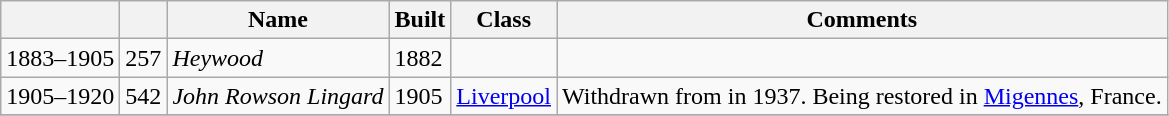<table class="wikitable sortable">
<tr>
<th></th>
<th></th>
<th>Name</th>
<th>Built</th>
<th>Class</th>
<th class=unsortable>Comments</th>
</tr>
<tr>
<td>1883–1905</td>
<td>257</td>
<td><em>Heywood</em></td>
<td>1882</td>
<td></td>
<td></td>
</tr>
<tr>
<td>1905–1920</td>
<td>542</td>
<td><em>John Rowson Lingard</em></td>
<td>1905</td>
<td><a href='#'>Liverpool</a></td>
<td>Withdrawn from  in 1937. Being restored in  <a href='#'>Migennes</a>, France.</td>
</tr>
<tr>
</tr>
</table>
